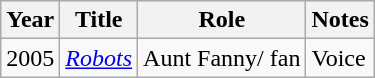<table class="wikitable sortable">
<tr>
<th>Year</th>
<th>Title</th>
<th>Role</th>
<th class="unsortable">Notes</th>
</tr>
<tr>
<td>2005</td>
<td><em><a href='#'>Robots</a></em></td>
<td>Aunt Fanny/ fan</td>
<td>Voice</td>
</tr>
</table>
